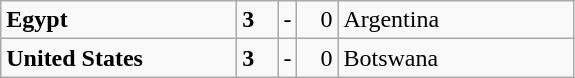<table class="wikitable">
<tr>
<td width=150> <strong>Egypt</strong></td>
<td style="width:20px; text-align:left;"><strong>3</strong></td>
<td>-</td>
<td style="width:20px; text-align:right;">0</td>
<td width=150> Argentina</td>
</tr>
<tr>
<td> <strong>United States</strong></td>
<td style="text-align:left;"><strong>3</strong></td>
<td>-</td>
<td style="text-align:right;">0</td>
<td> Botswana</td>
</tr>
</table>
